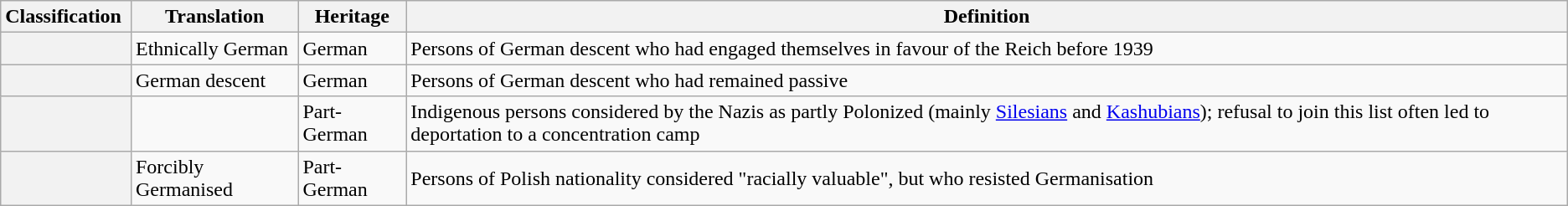<table class = "wikitable plainrowheaders">
<tr>
<th scope="col">Classification </th>
<th scope="col">Translation</th>
<th scope="col">Heritage</th>
<th scope="col">Definition</th>
</tr>
<tr>
<th scope="row"></th>
<td>Ethnically German</td>
<td>German</td>
<td>Persons of German descent who had engaged themselves in favour of the Reich before 1939</td>
</tr>
<tr>
<th scope="row"></th>
<td>German descent</td>
<td>German</td>
<td>Persons of German descent who had remained passive</td>
</tr>
<tr>
<th scope="row"></th>
<td></td>
<td>Part-German</td>
<td>Indigenous persons considered by the Nazis as partly Polonized (mainly <a href='#'>Silesians</a> and <a href='#'>Kashubians</a>); refusal to join this list often led to deportation to a concentration camp</td>
</tr>
<tr>
<th scope="row"></th>
<td>Forcibly Germanised</td>
<td>Part-German</td>
<td>Persons of Polish nationality considered "racially valuable", but who resisted Germanisation</td>
</tr>
</table>
